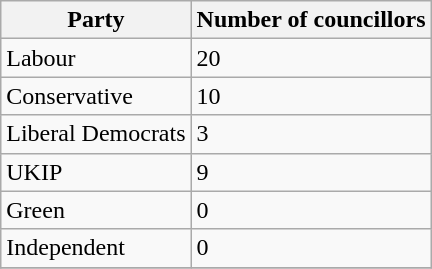<table class="wikitable">
<tr>
<th>Party</th>
<th>Number of councillors</th>
</tr>
<tr>
<td>Labour</td>
<td>20</td>
</tr>
<tr>
<td>Conservative</td>
<td>10</td>
</tr>
<tr>
<td>Liberal Democrats</td>
<td>3</td>
</tr>
<tr>
<td>UKIP</td>
<td>9</td>
</tr>
<tr>
<td>Green</td>
<td>0</td>
</tr>
<tr>
<td>Independent</td>
<td>0</td>
</tr>
<tr>
</tr>
</table>
